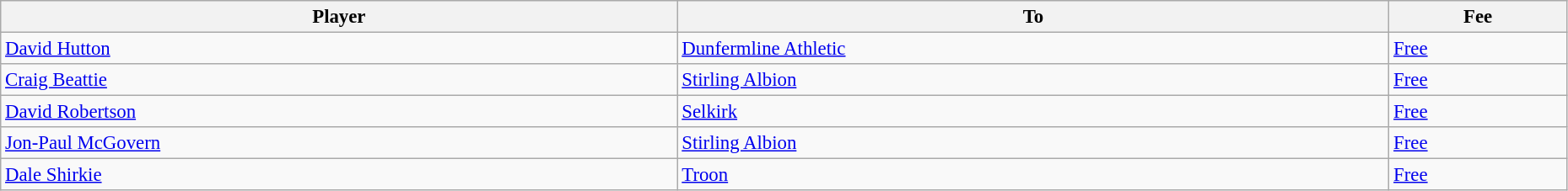<table class="wikitable" style="text-align:center; font-size:95%;width:98%; text-align:left">
<tr>
<th>Player</th>
<th>To</th>
<th>Fee</th>
</tr>
<tr>
<td> <a href='#'>David Hutton</a></td>
<td> <a href='#'>Dunfermline Athletic</a></td>
<td><a href='#'>Free</a></td>
</tr>
<tr>
<td> <a href='#'>Craig Beattie</a></td>
<td> <a href='#'>Stirling Albion</a></td>
<td><a href='#'>Free</a></td>
</tr>
<tr>
<td> <a href='#'>David Robertson</a></td>
<td> <a href='#'>Selkirk</a></td>
<td><a href='#'>Free</a></td>
</tr>
<tr>
<td> <a href='#'>Jon-Paul McGovern</a></td>
<td> <a href='#'>Stirling Albion</a></td>
<td><a href='#'>Free</a></td>
</tr>
<tr>
<td> <a href='#'>Dale Shirkie</a></td>
<td> <a href='#'>Troon</a></td>
<td><a href='#'>Free</a></td>
</tr>
</table>
